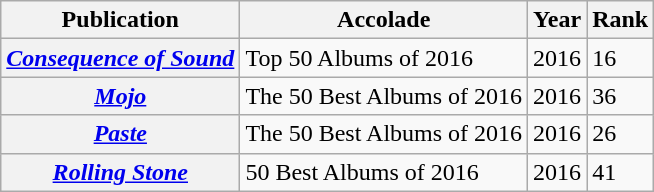<table class="sortable wikitable">
<tr>
<th scope="col">Publication</th>
<th scope="col">Accolade</th>
<th scope="col">Year</th>
<th scope="col">Rank</th>
</tr>
<tr>
<th scope="row"><em><a href='#'>Consequence of Sound</a></em></th>
<td>Top 50 Albums of 2016</td>
<td>2016</td>
<td>16</td>
</tr>
<tr>
<th scope="row"><em><a href='#'>Mojo</a></em></th>
<td>The 50 Best Albums of 2016</td>
<td>2016</td>
<td>36</td>
</tr>
<tr>
<th scope="row"><em><a href='#'>Paste</a></em></th>
<td>The 50 Best Albums of 2016</td>
<td>2016</td>
<td>26</td>
</tr>
<tr>
<th scope="row"><em><a href='#'>Rolling Stone</a></em></th>
<td>50 Best Albums of 2016</td>
<td>2016</td>
<td>41</td>
</tr>
</table>
